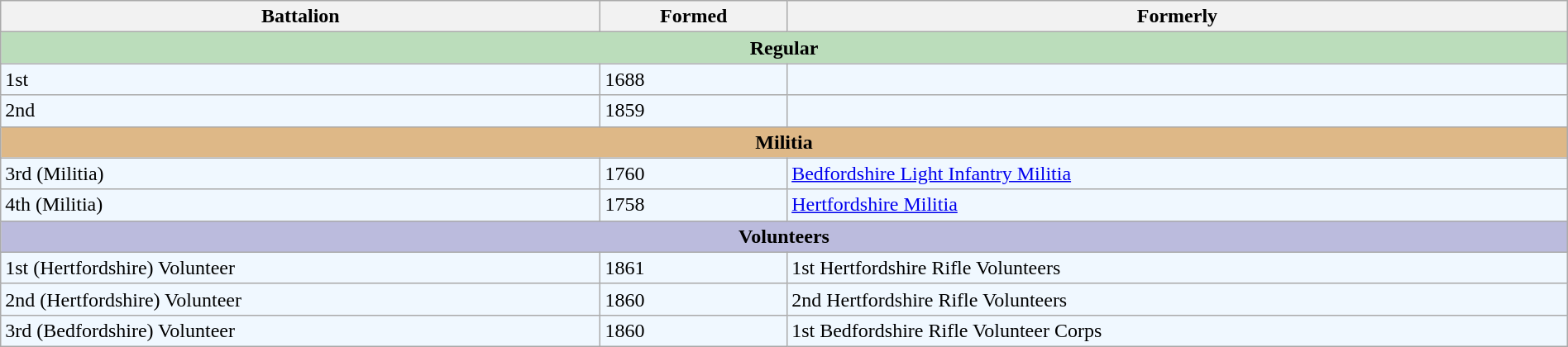<table class="wikitable" style="width:100%;">
<tr>
<th>Battalion</th>
<th>Formed</th>
<th>Formerly</th>
</tr>
<tr>
<th colspan="5" style="background:#bdb;">Regular</th>
</tr>
<tr style="background:#f0f8ff;">
<td>1st</td>
<td>1688</td>
<td></td>
</tr>
<tr style="background:#f0f8ff;">
<td>2nd</td>
<td>1859</td>
<td></td>
</tr>
<tr>
<th colspan="5" style="background:#deb887;">Militia</th>
</tr>
<tr style="background:#f0f8ff;">
<td>3rd (Militia)</td>
<td>1760</td>
<td><a href='#'>Bedfordshire Light Infantry Militia</a></td>
</tr>
<tr style="background:#f0f8ff;">
<td>4th (Militia)</td>
<td>1758</td>
<td><a href='#'>Hertfordshire Militia</a></td>
</tr>
<tr>
<th colspan="5" style="background:#bbd;">Volunteers</th>
</tr>
<tr style="background:#f0f8ff;">
<td>1st (Hertfordshire) Volunteer</td>
<td>1861</td>
<td>1st Hertfordshire Rifle Volunteers</td>
</tr>
<tr style="background:#f0f8ff;">
<td>2nd (Hertfordshire) Volunteer</td>
<td>1860</td>
<td>2nd Hertfordshire Rifle Volunteers</td>
</tr>
<tr style="background:#f0f8ff;">
<td>3rd (Bedfordshire) Volunteer</td>
<td>1860</td>
<td>1st Bedfordshire Rifle Volunteer Corps</td>
</tr>
</table>
